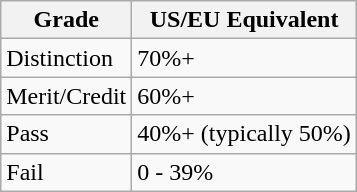<table class="wikitable">
<tr>
<th>Grade</th>
<th>US/EU Equivalent</th>
</tr>
<tr>
<td>Distinction</td>
<td>70%+</td>
</tr>
<tr>
<td>Merit/Credit</td>
<td>60%+</td>
</tr>
<tr>
<td>Pass</td>
<td>40%+ (typically 50%)</td>
</tr>
<tr>
<td>Fail</td>
<td>0 - 39%</td>
</tr>
</table>
